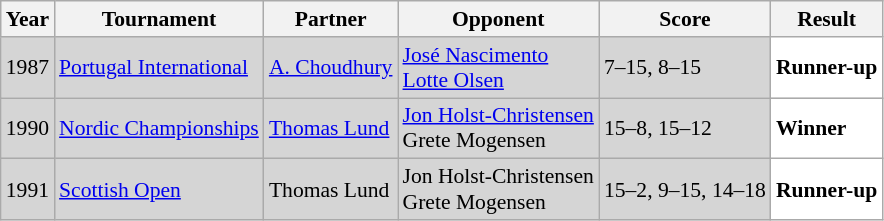<table class="sortable wikitable" style="font-size: 90%;">
<tr>
<th>Year</th>
<th>Tournament</th>
<th>Partner</th>
<th>Opponent</th>
<th>Score</th>
<th>Result</th>
</tr>
<tr style="background:#D5D5D5">
<td align="center">1987</td>
<td align="left"><a href='#'>Portugal International</a></td>
<td align="left"> <a href='#'>A. Choudhury</a></td>
<td align="left"> <a href='#'>José Nascimento</a> <br>  <a href='#'>Lotte Olsen</a></td>
<td align="left">7–15, 8–15</td>
<td style="text-align:left; background: white"> <strong>Runner-up</strong></td>
</tr>
<tr style="background:#D5D5D5">
<td align="center">1990</td>
<td align="left"><a href='#'>Nordic Championships</a></td>
<td align="left"> <a href='#'>Thomas Lund</a></td>
<td align="left"> <a href='#'>Jon Holst-Christensen</a> <br>  Grete Mogensen</td>
<td align="left">15–8, 15–12</td>
<td style="text-align:left; background:white"> <strong>Winner</strong></td>
</tr>
<tr style="background:#D5D5D5">
<td align="center">1991</td>
<td align="left"><a href='#'>Scottish Open</a></td>
<td align="left"> Thomas Lund</td>
<td align="left"> Jon Holst-Christensen <br>  Grete Mogensen</td>
<td align="left">15–2, 9–15, 14–18</td>
<td style="text-align:left; background:white"> <strong>Runner-up</strong></td>
</tr>
</table>
